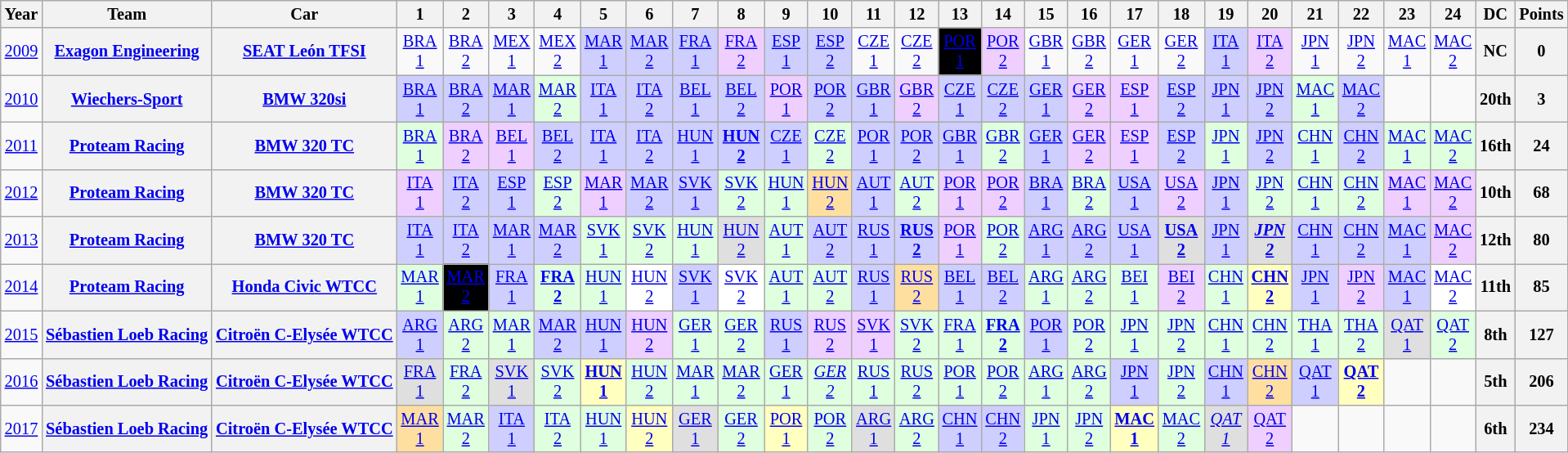<table class="wikitable" style="text-align:center; font-size:85%">
<tr>
<th>Year</th>
<th>Team</th>
<th>Car</th>
<th>1</th>
<th>2</th>
<th>3</th>
<th>4</th>
<th>5</th>
<th>6</th>
<th>7</th>
<th>8</th>
<th>9</th>
<th>10</th>
<th>11</th>
<th>12</th>
<th>13</th>
<th>14</th>
<th>15</th>
<th>16</th>
<th>17</th>
<th>18</th>
<th>19</th>
<th>20</th>
<th>21</th>
<th>22</th>
<th>23</th>
<th>24</th>
<th>DC</th>
<th>Points</th>
</tr>
<tr>
<td><a href='#'>2009</a></td>
<th nowrap><a href='#'>Exagon Engineering</a></th>
<th nowrap><a href='#'>SEAT León TFSI</a></th>
<td><a href='#'>BRA<br>1</a></td>
<td><a href='#'>BRA<br>2</a></td>
<td><a href='#'>MEX<br>1</a></td>
<td><a href='#'>MEX<br>2</a></td>
<td style="background:#cfcfff;"><a href='#'>MAR<br>1</a><br></td>
<td style="background:#cfcfff;"><a href='#'>MAR<br>2</a><br></td>
<td style="background:#cfcfff;"><a href='#'>FRA<br>1</a><br></td>
<td style="background:#efcfff;"><a href='#'>FRA<br>2</a><br></td>
<td style="background:#cfcfff;"><a href='#'>ESP<br>1</a><br></td>
<td style="background:#cfcfff;"><a href='#'>ESP<br>2</a><br></td>
<td><a href='#'>CZE<br>1</a></td>
<td><a href='#'>CZE<br>2</a></td>
<td style="background:black; color:white"><a href='#'><span>POR<br>1</span></a><br></td>
<td style="background:#efcfff;"><a href='#'>POR<br>2</a><br></td>
<td><a href='#'>GBR<br>1</a></td>
<td><a href='#'>GBR<br>2</a></td>
<td><a href='#'>GER<br>1</a></td>
<td><a href='#'>GER<br>2</a></td>
<td style="background:#cfcfff;"><a href='#'>ITA<br>1</a><br></td>
<td style="background:#efcfff;"><a href='#'>ITA<br>2</a><br></td>
<td><a href='#'>JPN<br>1</a></td>
<td><a href='#'>JPN<br>2</a></td>
<td><a href='#'>MAC<br>1</a></td>
<td><a href='#'>MAC<br>2</a></td>
<th>NC</th>
<th>0</th>
</tr>
<tr>
<td><a href='#'>2010</a></td>
<th nowrap><a href='#'>Wiechers-Sport</a></th>
<th nowrap><a href='#'>BMW 320si</a></th>
<td style="background:#cfcfff;"><a href='#'>BRA<br>1</a><br></td>
<td style="background:#cfcfff;"><a href='#'>BRA<br>2</a><br></td>
<td style="background:#cfcfff;"><a href='#'>MAR<br>1</a><br></td>
<td style="background:#dfffdf;"><a href='#'>MAR<br>2</a><br></td>
<td style="background:#cfcfff;"><a href='#'>ITA<br>1</a><br></td>
<td style="background:#cfcfff;"><a href='#'>ITA<br>2</a><br></td>
<td style="background:#cfcfff;"><a href='#'>BEL<br>1</a><br></td>
<td style="background:#cfcfff;"><a href='#'>BEL<br>2</a><br></td>
<td style="background:#efcfff;"><a href='#'>POR<br>1</a><br></td>
<td style="background:#cfcfff;"><a href='#'>POR<br>2</a><br></td>
<td style="background:#cfcfff;"><a href='#'>GBR<br>1</a><br></td>
<td style="background:#efcfff;"><a href='#'>GBR<br>2</a><br></td>
<td style="background:#cfcfff;"><a href='#'>CZE<br>1</a><br></td>
<td style="background:#cfcfff;"><a href='#'>CZE<br>2</a><br></td>
<td style="background:#cfcfff;"><a href='#'>GER<br>1</a><br></td>
<td style="background:#efcfff;"><a href='#'>GER<br>2</a><br></td>
<td style="background:#efcfff;"><a href='#'>ESP<br>1</a><br></td>
<td style="background:#cfcfff;"><a href='#'>ESP<br>2</a><br></td>
<td style="background:#cfcfff;"><a href='#'>JPN<br>1</a><br></td>
<td style="background:#cfcfff;"><a href='#'>JPN<br>2</a><br></td>
<td style="background:#dfffdf;"><a href='#'>MAC<br>1</a><br></td>
<td style="background:#cfcfff;"><a href='#'>MAC<br>2</a><br></td>
<td></td>
<td></td>
<th>20th</th>
<th>3</th>
</tr>
<tr>
<td><a href='#'>2011</a></td>
<th nowrap><a href='#'>Proteam Racing</a></th>
<th nowrap><a href='#'>BMW 320 TC</a></th>
<td style="background:#dfffdf;"><a href='#'>BRA<br>1</a><br></td>
<td style="background:#efcfff;"><a href='#'>BRA<br>2</a><br></td>
<td style="background:#efcfff;"><a href='#'>BEL<br>1</a><br></td>
<td style="background:#cfcfff;"><a href='#'>BEL<br>2</a><br></td>
<td style="background:#cfcfff;"><a href='#'>ITA<br>1</a><br></td>
<td style="background:#cfcfff;"><a href='#'>ITA<br>2</a><br></td>
<td style="background:#cfcfff;"><a href='#'>HUN<br>1</a><br></td>
<td style="background:#cfcfff;"><strong><a href='#'>HUN<br>2</a></strong><br></td>
<td style="background:#cfcfff;"><a href='#'>CZE<br>1</a><br></td>
<td style="background:#dfffdf;"><a href='#'>CZE<br>2</a><br></td>
<td style="background:#cfcfff;"><a href='#'>POR<br>1</a><br></td>
<td style="background:#cfcfff;"><a href='#'>POR<br>2</a><br></td>
<td style="background:#cfcfff;"><a href='#'>GBR<br>1</a><br></td>
<td style="background:#dfffdf;"><a href='#'>GBR<br>2</a><br></td>
<td style="background:#cfcfff;"><a href='#'>GER<br>1</a><br></td>
<td style="background:#efcfff;"><a href='#'>GER<br>2</a><br></td>
<td style="background:#efcfff;"><a href='#'>ESP<br>1</a><br></td>
<td style="background:#cfcfff;"><a href='#'>ESP<br>2</a><br></td>
<td style="background:#dfffdf;"><a href='#'>JPN<br>1</a><br></td>
<td style="background:#cfcfff;"><a href='#'>JPN<br>2</a><br></td>
<td style="background:#dfffdf;"><a href='#'>CHN<br>1</a><br></td>
<td style="background:#cfcfff;"><a href='#'>CHN<br>2</a><br></td>
<td style="background:#dfffdf;"><a href='#'>MAC<br>1</a><br></td>
<td style="background:#dfffdf;"><a href='#'>MAC<br>2</a><br></td>
<th>16th</th>
<th>24</th>
</tr>
<tr>
<td><a href='#'>2012</a></td>
<th nowrap><a href='#'>Proteam Racing</a></th>
<th nowrap><a href='#'>BMW 320 TC</a></th>
<td style="background:#efcfff;"><a href='#'>ITA<br>1</a><br></td>
<td style="background:#cfcfff;"><a href='#'>ITA<br>2</a><br></td>
<td style="background:#cfcfff;"><a href='#'>ESP<br>1</a><br></td>
<td style="background:#dfffdf;"><a href='#'>ESP<br>2</a><br></td>
<td style="background:#efcfff;"><a href='#'>MAR<br>1</a><br></td>
<td style="background:#cfcfff;"><a href='#'>MAR<br>2</a><br></td>
<td style="background:#cfcfff;"><a href='#'>SVK<br>1</a><br></td>
<td style="background:#dfffdf;"><a href='#'>SVK<br>2</a><br></td>
<td style="background:#dfffdf;"><a href='#'>HUN<br>1</a><br></td>
<td style="background:#ffdf9f;"><a href='#'>HUN<br>2</a><br></td>
<td style="background:#cfcfff;"><a href='#'>AUT<br>1</a><br></td>
<td style="background:#dfffdf;"><a href='#'>AUT<br>2</a><br></td>
<td style="background:#efcfff;"><a href='#'>POR<br>1</a><br></td>
<td style="background:#efcfff;"><a href='#'>POR<br>2</a><br></td>
<td style="background:#cfcfff;"><a href='#'>BRA<br>1</a><br></td>
<td style="background:#dfffdf;"><a href='#'>BRA<br>2</a><br></td>
<td style="background:#cfcfff;"><a href='#'>USA<br>1</a><br></td>
<td style="background:#efcfff;"><a href='#'>USA<br>2</a><br></td>
<td style="background:#cfcfff;"><a href='#'>JPN<br>1</a><br></td>
<td style="background:#dfffdf;"><a href='#'>JPN<br>2</a><br></td>
<td style="background:#dfffdf;"><a href='#'>CHN<br>1</a><br></td>
<td style="background:#dfffdf;"><a href='#'>CHN<br>2</a><br></td>
<td style="background:#efcfff;"><a href='#'>MAC<br>1</a><br></td>
<td style="background:#efcfff;"><a href='#'>MAC<br>2</a><br></td>
<th>10th</th>
<th>68</th>
</tr>
<tr>
<td><a href='#'>2013</a></td>
<th nowrap><a href='#'>Proteam Racing</a></th>
<th nowrap><a href='#'>BMW 320 TC</a></th>
<td style="background:#cfcfff;"><a href='#'>ITA<br>1</a><br></td>
<td style="background:#cfcfff;"><a href='#'>ITA<br>2</a><br></td>
<td style="background:#cfcfff;"><a href='#'>MAR<br>1</a><br></td>
<td style="background:#cfcfff;"><a href='#'>MAR<br>2</a><br></td>
<td style="background:#dfffdf;"><a href='#'>SVK<br>1</a><br></td>
<td style="background:#dfffdf;"><a href='#'>SVK<br>2</a><br></td>
<td style="background:#dfffdf;"><a href='#'>HUN<br>1</a><br></td>
<td style="background:#dfdfdf;"><a href='#'>HUN<br>2</a><br></td>
<td style="background:#dfffdf;"><a href='#'>AUT<br>1</a><br></td>
<td style="background:#cfcfff;"><a href='#'>AUT<br>2</a><br></td>
<td style="background:#cfcfff;"><a href='#'>RUS<br>1</a><br></td>
<td style="background:#cfcfff;"><strong><a href='#'>RUS<br>2</a></strong><br></td>
<td style="background:#efcfff;"><a href='#'>POR<br>1</a><br></td>
<td style="background:#dfffdf;"><a href='#'>POR<br>2</a><br></td>
<td style="background:#cfcfff;"><a href='#'>ARG<br>1</a><br></td>
<td style="background:#cfcfff;"><a href='#'>ARG<br>2</a><br></td>
<td style="background:#cfcfff;"><a href='#'>USA<br>1</a><br></td>
<td style="background:#dfdfdf;"><strong><a href='#'>USA<br>2</a></strong><br></td>
<td style="background:#cfcfff;"><a href='#'>JPN<br>1</a><br></td>
<td style="background:#dfdfdf;"><strong><em><a href='#'>JPN<br>2</a></em></strong><br></td>
<td style="background:#cfcfff;"><a href='#'>CHN<br>1</a><br></td>
<td style="background:#cfcfff;"><a href='#'>CHN<br>2</a><br></td>
<td style="background:#cfcfff;"><a href='#'>MAC<br>1</a><br></td>
<td style="background:#efcfff;"><a href='#'>MAC<br>2</a><br></td>
<th>12th</th>
<th>80</th>
</tr>
<tr>
<td><a href='#'>2014</a></td>
<th nowrap><a href='#'>Proteam Racing</a></th>
<th nowrap><a href='#'>Honda Civic WTCC</a></th>
<td style="background:#DFFFDF;"><a href='#'>MAR<br>1</a><br></td>
<td style="background:black; color:white"><a href='#'><span>MAR<br>2</span></a><br></td>
<td style="background:#CFCFFF;"><a href='#'>FRA<br>1</a><br></td>
<td style="background:#DFFFDF;"><strong><a href='#'>FRA<br>2</a></strong><br></td>
<td style="background:#DFFFDF;"><a href='#'>HUN<br>1</a><br></td>
<td style="background:#FFFFFF;"><a href='#'>HUN<br>2</a><br></td>
<td style="background:#CFCFFF;"><a href='#'>SVK<br>1</a><br></td>
<td style="background:#FFFFFF;"><a href='#'>SVK<br>2</a><br></td>
<td style="background:#DFFFDF;"><a href='#'>AUT<br>1</a><br></td>
<td style="background:#DFFFDF;"><a href='#'>AUT<br>2</a><br></td>
<td style="background:#CFCFFF;"><a href='#'>RUS<br>1</a><br></td>
<td style="background:#FFDF9F;"><a href='#'>RUS<br>2</a><br></td>
<td style="background:#CFCFFF;"><a href='#'>BEL<br>1</a><br></td>
<td style="background:#CFCFFF;"><a href='#'>BEL<br>2</a><br></td>
<td style="background:#DFFFDF;"><a href='#'>ARG<br>1</a><br></td>
<td style="background:#DFFFDF;"><a href='#'>ARG<br>2</a><br></td>
<td style="background:#DFFFDF;"><a href='#'>BEI<br>1</a><br></td>
<td style="background:#EFCFFF;"><a href='#'>BEI<br>2</a><br></td>
<td style="background:#DFFFDF;"><a href='#'>CHN<br>1</a><br></td>
<td style="background:#FFFFBF;"><strong><a href='#'>CHN<br>2</a></strong><br></td>
<td style="background:#CFCFFF;"><a href='#'>JPN<br>1</a><br></td>
<td style="background:#EFCFFF;"><a href='#'>JPN<br>2</a><br></td>
<td style="background:#CFCFFF;"><a href='#'>MAC<br>1</a><br></td>
<td style="background:#FFFFFF;"><a href='#'>MAC<br>2</a><br></td>
<th>11th</th>
<th>85</th>
</tr>
<tr>
<td><a href='#'>2015</a></td>
<th nowrap><a href='#'>Sébastien Loeb Racing</a></th>
<th nowrap><a href='#'>Citroën C-Elysée WTCC</a></th>
<td style="background:#CFCFFF;"><a href='#'>ARG<br>1</a><br></td>
<td style="background:#DFFFDF;"><a href='#'>ARG<br>2</a><br></td>
<td style="background:#DFFFDF;"><a href='#'>MAR<br>1</a><br></td>
<td style="background:#CFCFFF;"><a href='#'>MAR<br>2</a><br></td>
<td style="background:#CFCFFF;"><a href='#'>HUN<br>1</a><br></td>
<td style="background:#EFCFFF;"><a href='#'>HUN<br>2</a><br></td>
<td style="background:#DFFFDF;"><a href='#'>GER<br>1</a><br></td>
<td style="background:#DFFFDF;"><a href='#'>GER<br>2</a><br></td>
<td style="background:#CFCFFF;"><a href='#'>RUS<br>1</a><br></td>
<td style="background:#EFCFFF;"><a href='#'>RUS<br>2</a><br></td>
<td style="background:#EFCFFF;"><a href='#'>SVK<br>1</a><br></td>
<td style="background:#DFFFDF;"><a href='#'>SVK<br>2</a><br></td>
<td style="background:#DFFFDF;"><a href='#'>FRA<br>1</a><br></td>
<td style="background:#DFFFDF;"><strong><a href='#'>FRA<br>2</a></strong><br></td>
<td style="background:#CFCFFF;"><a href='#'>POR<br>1</a><br></td>
<td style="background:#DFFFDF;"><a href='#'>POR<br>2</a><br></td>
<td style="background:#DFFFDF;"><a href='#'>JPN<br>1</a><br></td>
<td style="background:#DFFFDF;"><a href='#'>JPN<br>2</a><br></td>
<td style="background:#DFFFDF;"><a href='#'>CHN<br>1</a><br></td>
<td style="background:#DFFFDF;"><a href='#'>CHN<br>2</a><br></td>
<td style="background:#DFFFDF;"><a href='#'>THA<br>1</a><br></td>
<td style="background:#DFFFDF;"><a href='#'>THA<br>2</a><br></td>
<td style="background:#DFDFDF;"><a href='#'>QAT<br>1</a><br></td>
<td style="background:#DFFFDF;"><a href='#'>QAT<br>2</a><br></td>
<th>8th</th>
<th>127</th>
</tr>
<tr>
<td><a href='#'>2016</a></td>
<th nowrap><a href='#'>Sébastien Loeb Racing</a></th>
<th nowrap><a href='#'>Citroën C-Elysée WTCC</a></th>
<td style="background:#DFDFDF;"><a href='#'>FRA<br>1</a><br></td>
<td style="background:#DFFFDF;"><a href='#'>FRA<br>2</a><br></td>
<td style="background:#DFDFDF;"><a href='#'>SVK<br>1</a><br></td>
<td style="background:#DFFFDF;"><a href='#'>SVK<br>2</a><br></td>
<td style="background:#FFFFBF;"><strong><a href='#'>HUN<br>1</a></strong><br></td>
<td style="background:#DFFFDF;"><a href='#'>HUN<br>2</a><br></td>
<td style="background:#DFFFDF;"><a href='#'>MAR<br>1</a><br></td>
<td style="background:#DFFFDF;"><a href='#'>MAR<br>2</a><br></td>
<td style="background:#DFFFDF;"><a href='#'>GER<br>1</a><br></td>
<td style="background:#DFFFDF;"><em><a href='#'>GER<br>2</a></em><br></td>
<td style="background:#DFFFDF;"><a href='#'>RUS<br>1</a><br></td>
<td style="background:#DFFFDF;"><a href='#'>RUS<br>2</a><br></td>
<td style="background:#DFFFDF;"><a href='#'>POR<br>1</a><br></td>
<td style="background:#DFFFDF;"><a href='#'>POR<br>2</a><br></td>
<td style="background:#DFFFDF;"><a href='#'>ARG<br>1</a><br></td>
<td style="background:#DFFFDF;"><a href='#'>ARG<br>2</a><br></td>
<td style="background:#CFCFFF;"><a href='#'>JPN<br>1</a><br></td>
<td style="background:#DFFFDF;"><a href='#'>JPN<br>2</a><br></td>
<td style="background:#CFCFFF;"><a href='#'>CHN<br>1</a><br></td>
<td style="background:#FFDF9F;"><a href='#'>CHN<br>2</a><br></td>
<td style="background:#CFCFFF;"><a href='#'>QAT<br>1</a><br></td>
<td style="background:#FFFFBF;"><strong><a href='#'>QAT<br>2</a></strong><br></td>
<td></td>
<td></td>
<th>5th</th>
<th>206</th>
</tr>
<tr>
<td><a href='#'>2017</a></td>
<th nowrap><a href='#'>Sébastien Loeb Racing</a></th>
<th nowrap><a href='#'>Citroën C-Elysée WTCC</a></th>
<td style="background:#FFDF9F;"><a href='#'>MAR<br>1</a><br></td>
<td style="background:#DFFFDF;"><a href='#'>MAR<br>2</a><br></td>
<td style="background:#CFCFFF;"><a href='#'>ITA<br>1</a><br></td>
<td style="background:#DFFFDF;"><a href='#'>ITA<br>2</a><br></td>
<td style="background:#DFFFDF;"><a href='#'>HUN<br>1</a><br></td>
<td style="background:#FFFFBF;"><a href='#'>HUN<br>2</a><br></td>
<td style="background:#DFDFDF;"><a href='#'>GER<br>1</a><br></td>
<td style="background:#DFFFDF;"><a href='#'>GER<br>2</a><br></td>
<td style="background:#FFFFBF;"><a href='#'>POR<br>1</a><br></td>
<td style="background:#DFFFDF;"><a href='#'>POR<br>2</a><br></td>
<td style="background:#DFDFDF;"><a href='#'>ARG<br>1</a><br></td>
<td style="background:#DFFFDF;"><a href='#'>ARG<br>2</a><br></td>
<td style="background:#CFCFFF;"><a href='#'>CHN<br>1</a><br></td>
<td style="background:#CFCFFF;"><a href='#'>CHN<br>2</a><br></td>
<td style="background:#DFFFDF;"><a href='#'>JPN<br>1</a><br></td>
<td style="background:#DFFFDF;"><a href='#'>JPN<br>2</a><br></td>
<td style="background:#FFFFBF;"><strong><a href='#'>MAC<br>1</a></strong><br></td>
<td style="background:#DFFFDF;"><a href='#'>MAC<br>2</a><br></td>
<td style="background:#DFDFDF;"><em><a href='#'>QAT<br>1</a></em><br></td>
<td style="background:#EFCFFF;"><a href='#'>QAT<br>2</a><br></td>
<td></td>
<td></td>
<td></td>
<td></td>
<th>6th</th>
<th>234</th>
</tr>
</table>
